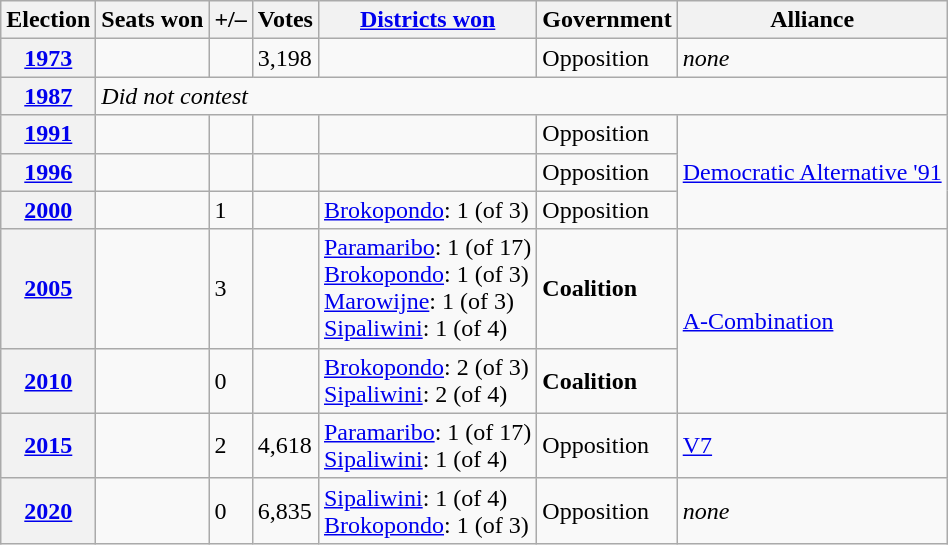<table class="wikitable">
<tr>
<th>Election</th>
<th>Seats won</th>
<th>+/–</th>
<th>Votes</th>
<th><a href='#'>Districts won</a></th>
<th>Government</th>
<th>Alliance</th>
</tr>
<tr>
<th><a href='#'>1973</a></th>
<td></td>
<td></td>
<td>3,198</td>
<td></td>
<td>Opposition</td>
<td><em>none</em></td>
</tr>
<tr>
<th><a href='#'>1987</a></th>
<td colspan="6"><em>Did not contest</em></td>
</tr>
<tr>
<th><a href='#'>1991</a></th>
<td></td>
<td></td>
<td></td>
<td></td>
<td>Opposition</td>
<td rowspan="3"><a href='#'>Democratic Alternative '91</a></td>
</tr>
<tr>
<th><a href='#'>1996</a></th>
<td></td>
<td></td>
<td></td>
<td></td>
<td>Opposition</td>
</tr>
<tr>
<th><a href='#'>2000</a></th>
<td></td>
<td> 1</td>
<td></td>
<td><a href='#'>Brokopondo</a>: 1 (of 3)</td>
<td>Opposition</td>
</tr>
<tr>
<th><a href='#'>2005</a></th>
<td></td>
<td> 3</td>
<td></td>
<td><a href='#'>Paramaribo</a>: 1 (of 17)<br><a href='#'>Brokopondo</a>: 1 (of 3)<br><a href='#'>Marowijne</a>: 1 (of 3)<br><a href='#'>Sipaliwini</a>: 1 (of 4)</td>
<td><strong>Coalition</strong></td>
<td rowspan="2"><a href='#'>A-Combination</a></td>
</tr>
<tr>
<th><a href='#'>2010</a></th>
<td></td>
<td> 0</td>
<td></td>
<td><a href='#'>Brokopondo</a>: 2 (of 3)<br><a href='#'>Sipaliwini</a>: 2 (of 4)</td>
<td><strong>Coalition</strong></td>
</tr>
<tr>
<th><a href='#'>2015</a></th>
<td></td>
<td> 2</td>
<td>4,618</td>
<td><a href='#'>Paramaribo</a>: 1 (of 17)<br><a href='#'>Sipaliwini</a>: 1 (of 4)</td>
<td>Opposition</td>
<td><a href='#'>V7</a></td>
</tr>
<tr>
<th><a href='#'>2020</a></th>
<td></td>
<td> 0</td>
<td>6,835</td>
<td><a href='#'>Sipaliwini</a>: 1 (of 4)<br><a href='#'>Brokopondo</a>: 1 (of 3)</td>
<td>Opposition</td>
<td><em>none</em></td>
</tr>
</table>
